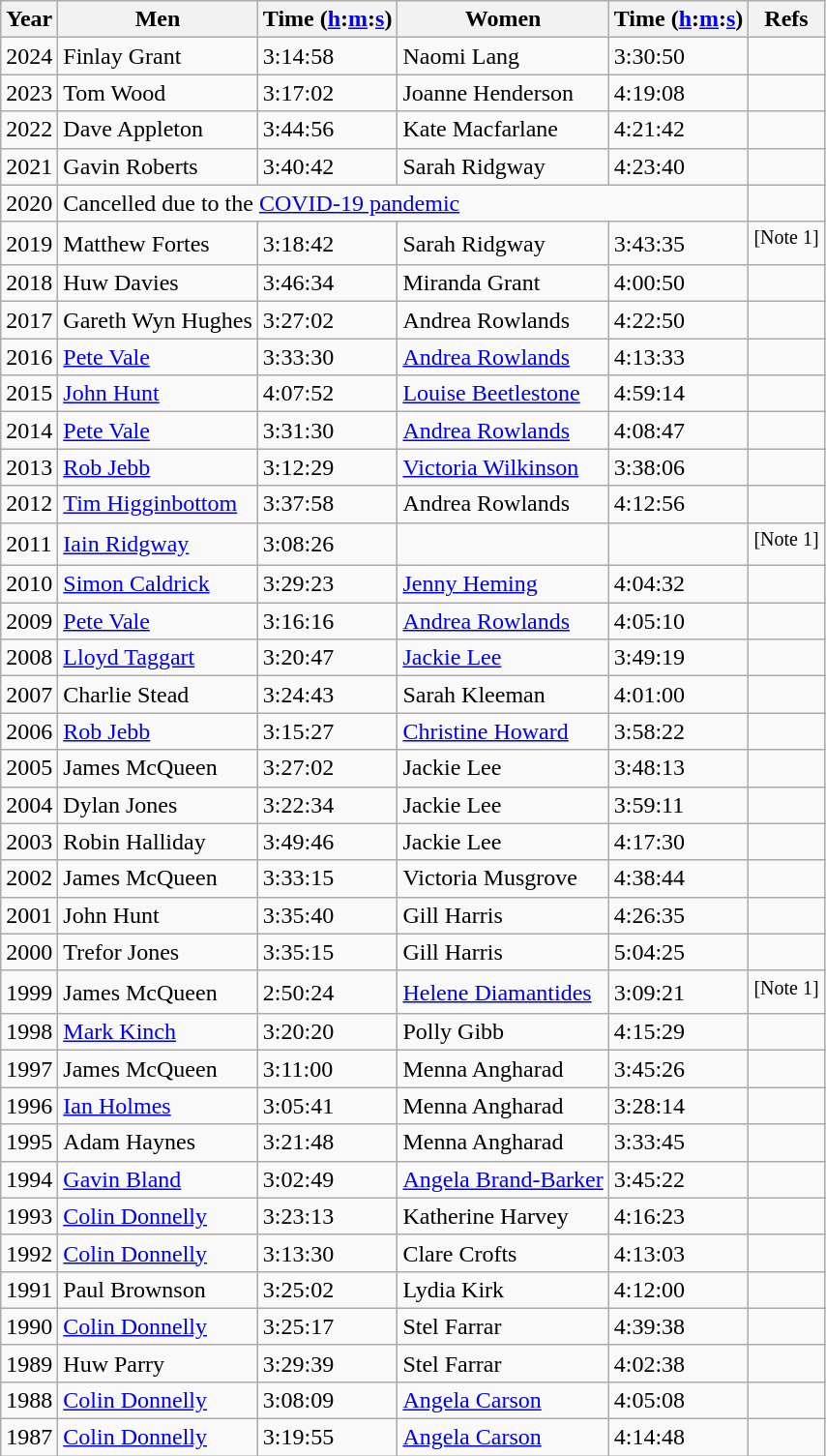<table class="wikitable sortable">
<tr>
<th>Year</th>
<th>Men</th>
<th>Time (<a href='#'>h</a>:<a href='#'>m</a>:<a href='#'>s</a>)</th>
<th>Women</th>
<th>Time (<a href='#'>h</a>:<a href='#'>m</a>:<a href='#'>s</a>)</th>
<th>Refs</th>
</tr>
<tr>
<td>2024</td>
<td>Finlay Grant</td>
<td>3:14:58</td>
<td>Naomi Lang</td>
<td>3:30:50</td>
<td></td>
</tr>
<tr>
<td>2023</td>
<td>Tom Wood</td>
<td>3:17:02</td>
<td>Joanne Henderson</td>
<td>4:19:08</td>
<td></td>
</tr>
<tr>
<td>2022</td>
<td>Dave Appleton</td>
<td>3:44:56</td>
<td>Kate Macfarlane</td>
<td>4:21:42</td>
<td></td>
</tr>
<tr>
<td>2021</td>
<td>Gavin	Roberts</td>
<td>3:40:42</td>
<td>Sarah Ridgway</td>
<td>4:23:40</td>
<td></td>
</tr>
<tr>
<td>2020</td>
<td colspan="4">Cancelled due to the <a href='#'>COVID-19 pandemic</a></td>
<td></td>
</tr>
<tr>
<td>2019</td>
<td>Matthew Fortes</td>
<td>3:18:42</td>
<td>Sarah Ridgway</td>
<td>3:43:35</td>
<td> <sup>[Note 1]</sup></td>
</tr>
<tr>
<td>2018</td>
<td>Huw Davies</td>
<td>3:46:34</td>
<td>Miranda Grant</td>
<td>4:00:50</td>
<td></td>
</tr>
<tr>
<td>2017</td>
<td>Gareth Wyn Hughes</td>
<td>3:27:02</td>
<td>Andrea Rowlands</td>
<td>4:22:50</td>
<td></td>
</tr>
<tr>
<td>2016</td>
<td><a href='#'>Pete Vale</a></td>
<td>3:33:30</td>
<td><a href='#'>Andrea Rowlands</a></td>
<td>4:13:33</td>
<td></td>
</tr>
<tr>
<td>2015</td>
<td><a href='#'>John Hunt</a></td>
<td>4:07:52</td>
<td><a href='#'>Louise Beetlestone</a></td>
<td>4:59:14</td>
<td></td>
</tr>
<tr>
<td>2014</td>
<td><a href='#'>Pete Vale</a></td>
<td>3:31:30</td>
<td><a href='#'>Andrea Rowlands</a></td>
<td>4:08:47</td>
<td></td>
</tr>
<tr>
<td>2013</td>
<td><a href='#'>Rob Jebb</a></td>
<td>3:12:29</td>
<td><a href='#'>Victoria Wilkinson</a></td>
<td>3:38:06</td>
<td></td>
</tr>
<tr>
<td>2012</td>
<td><a href='#'>Tim Higginbottom</a></td>
<td>3:37:58</td>
<td>Andrea Rowlands</td>
<td>4:12:56</td>
<td></td>
</tr>
<tr>
<td>2011</td>
<td><a href='#'>Iain Ridgway</a></td>
<td>3:08:26</td>
<td></td>
<td></td>
<td> <sup>[Note 1]</sup></td>
</tr>
<tr>
<td>2010</td>
<td><a href='#'>Simon Caldrick</a></td>
<td>3:29:23</td>
<td><a href='#'>Jenny Heming</a></td>
<td>4:04:32</td>
<td></td>
</tr>
<tr>
<td>2009</td>
<td><a href='#'>Pete Vale</a></td>
<td>3:16:16</td>
<td><a href='#'>Andrea Rowlands</a></td>
<td>4:05:10</td>
<td></td>
</tr>
<tr>
<td>2008</td>
<td><a href='#'>Lloyd Taggart</a></td>
<td>3:20:47</td>
<td><a href='#'>Jackie Lee</a></td>
<td>3:49:19</td>
<td></td>
</tr>
<tr>
<td>2007</td>
<td>Charlie Stead</td>
<td>3:24:43</td>
<td>Sarah Kleeman</td>
<td>4:01:00</td>
<td></td>
</tr>
<tr>
<td>2006</td>
<td><a href='#'>Rob Jebb</a></td>
<td>3:15:27</td>
<td><a href='#'>Christine Howard</a></td>
<td>3:58:22</td>
<td></td>
</tr>
<tr>
<td>2005</td>
<td>James McQueen</td>
<td>3:27:02</td>
<td>Jackie Lee</td>
<td>3:48:13</td>
<td></td>
</tr>
<tr>
<td>2004</td>
<td>Dylan Jones</td>
<td>3:22:34</td>
<td>Jackie Lee</td>
<td>3:59:11</td>
<td></td>
</tr>
<tr>
<td>2003</td>
<td>Robin Halliday</td>
<td>3:49:46</td>
<td>Jackie Lee</td>
<td>4:17:30</td>
<td></td>
</tr>
<tr>
<td>2002</td>
<td>James McQueen</td>
<td>3:33:15</td>
<td>Victoria Musgrove</td>
<td>4:38:44</td>
<td></td>
</tr>
<tr>
<td>2001</td>
<td>John Hunt</td>
<td>3:35:40</td>
<td>Gill Harris</td>
<td>4:26:35</td>
<td></td>
</tr>
<tr>
<td>2000</td>
<td>Trefor Jones</td>
<td>3:35:15</td>
<td>Gill Harris</td>
<td>5:04:25</td>
<td></td>
</tr>
<tr>
<td>1999</td>
<td>James McQueen</td>
<td>2:50:24</td>
<td><a href='#'>Helene Diamantides</a></td>
<td>3:09:21</td>
<td> <sup>[Note 1]</sup></td>
</tr>
<tr>
<td>1998</td>
<td><a href='#'>Mark Kinch</a></td>
<td>3:20:20</td>
<td>Polly Gibb</td>
<td>4:15:29</td>
<td></td>
</tr>
<tr>
<td>1997</td>
<td>James McQueen</td>
<td>3:11:00</td>
<td>Menna Angharad</td>
<td>3:45:26</td>
<td></td>
</tr>
<tr>
<td>1996</td>
<td><a href='#'>Ian Holmes</a></td>
<td>3:05:41</td>
<td>Menna Angharad</td>
<td>3:28:14</td>
<td></td>
</tr>
<tr>
<td>1995</td>
<td>Adam Haynes</td>
<td>3:21:48</td>
<td>Menna Angharad</td>
<td>3:33:45</td>
<td></td>
</tr>
<tr>
<td>1994</td>
<td><a href='#'>Gavin Bland</a></td>
<td>3:02:49</td>
<td><a href='#'>Angela Brand-Barker</a></td>
<td>3:45:22</td>
<td></td>
</tr>
<tr>
<td>1993</td>
<td><a href='#'>Colin Donnelly</a></td>
<td>3:23:13</td>
<td>Katherine Harvey</td>
<td>4:16:23</td>
<td></td>
</tr>
<tr>
<td>1992</td>
<td><a href='#'>Colin Donnelly</a></td>
<td>3:13:30</td>
<td>Clare Crofts</td>
<td>4:13:03</td>
<td></td>
</tr>
<tr>
<td>1991</td>
<td>Paul Brownson</td>
<td>3:25:02</td>
<td>Lydia Kirk</td>
<td>4:12:00</td>
<td></td>
</tr>
<tr>
<td>1990</td>
<td><a href='#'>Colin Donnelly</a></td>
<td>3:25:17</td>
<td>Stel Farrar</td>
<td>4:39:38</td>
<td></td>
</tr>
<tr>
<td>1989</td>
<td>Huw Parry</td>
<td>3:29:39</td>
<td>Stel Farrar</td>
<td>4:02:38</td>
<td></td>
</tr>
<tr>
<td>1988</td>
<td><a href='#'>Colin Donnelly</a></td>
<td>3:08:09</td>
<td><a href='#'>Angela Carson</a></td>
<td>4:05:08</td>
<td></td>
</tr>
<tr>
<td>1987</td>
<td><a href='#'>Colin Donnelly</a></td>
<td>3:19:55</td>
<td><a href='#'>Angela Carson</a></td>
<td>4:14:48</td>
<td></td>
</tr>
</table>
